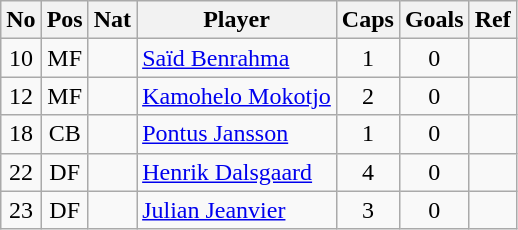<table class="wikitable" style="text-align:center; border:1px #aaa solid;">
<tr>
<th>No</th>
<th>Pos</th>
<th>Nat</th>
<th>Player</th>
<th>Caps</th>
<th>Goals</th>
<th>Ref</th>
</tr>
<tr>
<td>10</td>
<td>MF</td>
<td></td>
<td style="text-align:left;"><a href='#'>Saïd Benrahma</a></td>
<td>1</td>
<td>0</td>
<td></td>
</tr>
<tr>
<td>12</td>
<td>MF</td>
<td></td>
<td style="text-align:left;"><a href='#'>Kamohelo Mokotjo</a></td>
<td>2</td>
<td>0</td>
<td></td>
</tr>
<tr>
<td>18</td>
<td>CB</td>
<td></td>
<td style="text-align:left;"><a href='#'>Pontus Jansson</a></td>
<td>1</td>
<td>0</td>
<td></td>
</tr>
<tr>
<td>22</td>
<td>DF</td>
<td></td>
<td style="text-align:left;"><a href='#'>Henrik Dalsgaard</a></td>
<td>4</td>
<td>0</td>
<td></td>
</tr>
<tr>
<td>23</td>
<td>DF</td>
<td></td>
<td style="text-align:left;"><a href='#'>Julian Jeanvier</a></td>
<td>3</td>
<td>0</td>
<td></td>
</tr>
</table>
